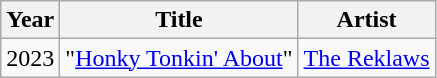<table class="wikitable sortable">
<tr>
<th>Year</th>
<th>Title</th>
<th>Artist</th>
</tr>
<tr>
<td>2023</td>
<td>"<a href='#'>Honky Tonkin' About</a>"</td>
<td><a href='#'>The Reklaws</a><br> </td>
</tr>
</table>
